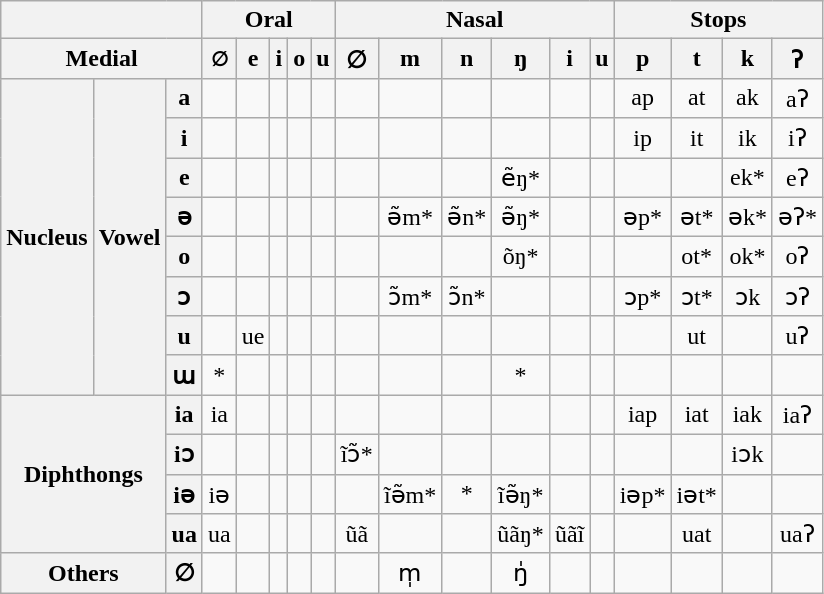<table class="wikitable" style=text-align:center>
<tr>
<th colspan="3"></th>
<th colspan="5">Oral</th>
<th colspan="6">Nasal</th>
<th colspan="4">Stops</th>
</tr>
<tr>
<th colspan="3">Medial</th>
<th><small>∅</small></th>
<th>e</th>
<th>i</th>
<th>o</th>
<th>u</th>
<th>∅</th>
<th>m</th>
<th>n</th>
<th>ŋ</th>
<th>i</th>
<th>u</th>
<th>p</th>
<th>t</th>
<th>k</th>
<th>ʔ</th>
</tr>
<tr>
<th rowspan="8">Nucleus</th>
<th rowspan="8">Vowel</th>
<th>a</th>
<td></td>
<td></td>
<td></td>
<td></td>
<td></td>
<td></td>
<td></td>
<td></td>
<td></td>
<td></td>
<td></td>
<td>ap</td>
<td>at</td>
<td>ak</td>
<td>aʔ</td>
</tr>
<tr>
<th>i</th>
<td></td>
<td></td>
<td></td>
<td></td>
<td></td>
<td></td>
<td></td>
<td></td>
<td></td>
<td></td>
<td></td>
<td>ip</td>
<td>it</td>
<td>ik</td>
<td>iʔ</td>
</tr>
<tr>
<th>e</th>
<td></td>
<td></td>
<td></td>
<td></td>
<td></td>
<td></td>
<td></td>
<td></td>
<td>ẽŋ*</td>
<td></td>
<td></td>
<td></td>
<td></td>
<td>ek*</td>
<td>eʔ</td>
</tr>
<tr>
<th>ə</th>
<td></td>
<td></td>
<td></td>
<td></td>
<td></td>
<td></td>
<td>ə̃m*</td>
<td>ə̃n*</td>
<td>ə̃ŋ*</td>
<td></td>
<td></td>
<td>əp*</td>
<td>ət*</td>
<td>ək*</td>
<td>əʔ*</td>
</tr>
<tr>
<th>o</th>
<td></td>
<td></td>
<td></td>
<td></td>
<td></td>
<td></td>
<td></td>
<td></td>
<td>õŋ*</td>
<td></td>
<td></td>
<td></td>
<td>ot*</td>
<td>ok*</td>
<td>oʔ</td>
</tr>
<tr>
<th>ɔ</th>
<td></td>
<td></td>
<td></td>
<td></td>
<td></td>
<td></td>
<td>ɔ̃m*</td>
<td>ɔ̃n*</td>
<td></td>
<td></td>
<td></td>
<td>ɔp*</td>
<td>ɔt*</td>
<td>ɔk</td>
<td>ɔʔ</td>
</tr>
<tr>
<th>u</th>
<td></td>
<td>ue</td>
<td></td>
<td></td>
<td></td>
<td></td>
<td></td>
<td></td>
<td></td>
<td></td>
<td></td>
<td></td>
<td>ut</td>
<td></td>
<td>uʔ</td>
</tr>
<tr>
<th>ɯ</th>
<td>*</td>
<td></td>
<td></td>
<td></td>
<td></td>
<td></td>
<td></td>
<td></td>
<td>*</td>
<td></td>
<td></td>
<td></td>
<td></td>
<td></td>
<td></td>
</tr>
<tr>
<th colspan="2" rowspan="4">Diphthongs</th>
<th>ia</th>
<td>ia</td>
<td></td>
<td></td>
<td></td>
<td></td>
<td></td>
<td></td>
<td></td>
<td></td>
<td></td>
<td></td>
<td>iap</td>
<td>iat</td>
<td>iak</td>
<td>iaʔ</td>
</tr>
<tr>
<th>iɔ</th>
<td></td>
<td></td>
<td></td>
<td></td>
<td></td>
<td>ĩɔ̃*</td>
<td></td>
<td></td>
<td></td>
<td></td>
<td></td>
<td></td>
<td></td>
<td>iɔk</td>
<td></td>
</tr>
<tr>
<th>iə</th>
<td>iə</td>
<td></td>
<td></td>
<td></td>
<td></td>
<td></td>
<td>ĩə̃m*</td>
<td>*</td>
<td>ĩə̃ŋ*</td>
<td></td>
<td></td>
<td>iəp*</td>
<td>iət*</td>
<td></td>
<td></td>
</tr>
<tr>
<th>ua</th>
<td>ua</td>
<td></td>
<td></td>
<td></td>
<td></td>
<td>ũã</td>
<td></td>
<td></td>
<td>ũãŋ*</td>
<td>ũãĩ</td>
<td></td>
<td></td>
<td>uat</td>
<td></td>
<td>uaʔ</td>
</tr>
<tr>
<th colspan="2" rowspan="1">Others</th>
<th>∅</th>
<td></td>
<td></td>
<td></td>
<td></td>
<td></td>
<td></td>
<td>m̩</td>
<td></td>
<td>ŋ̍</td>
<td></td>
<td></td>
<td></td>
<td></td>
<td></td>
<td></td>
</tr>
</table>
